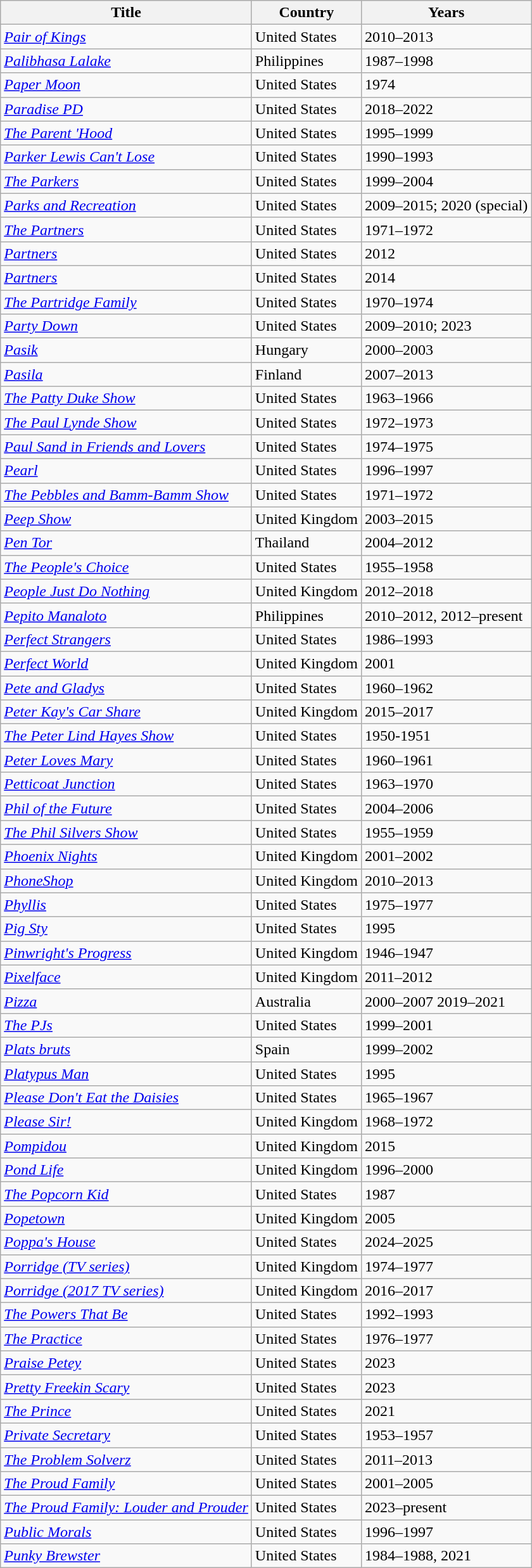<table class="wikitable sortable">
<tr>
<th>Title</th>
<th>Country</th>
<th>Years</th>
</tr>
<tr>
<td><em><a href='#'>Pair of Kings</a></em></td>
<td>United States</td>
<td>2010–2013</td>
</tr>
<tr>
<td><em><a href='#'>Palibhasa Lalake</a></em></td>
<td>Philippines</td>
<td>1987–1998</td>
</tr>
<tr>
<td><em><a href='#'>Paper Moon</a></em></td>
<td>United States</td>
<td>1974</td>
</tr>
<tr>
<td><em><a href='#'>Paradise PD</a></em></td>
<td>United States</td>
<td>2018–2022</td>
</tr>
<tr>
<td><em><a href='#'>The Parent 'Hood</a></em></td>
<td>United States</td>
<td>1995–1999</td>
</tr>
<tr>
<td><em><a href='#'>Parker Lewis Can't Lose</a></em></td>
<td>United States</td>
<td>1990–1993</td>
</tr>
<tr>
<td><em><a href='#'>The Parkers</a></em></td>
<td>United States</td>
<td>1999–2004</td>
</tr>
<tr>
<td><em><a href='#'>Parks and Recreation</a></em></td>
<td>United States</td>
<td>2009–2015; 2020 (special)</td>
</tr>
<tr>
<td><em><a href='#'>The Partners</a></em></td>
<td>United States</td>
<td>1971–1972</td>
</tr>
<tr>
<td><em><a href='#'>Partners</a></em></td>
<td>United States</td>
<td>2012</td>
</tr>
<tr>
<td><em><a href='#'>Partners</a></em></td>
<td>United States</td>
<td>2014</td>
</tr>
<tr>
<td><em><a href='#'>The Partridge Family</a></em></td>
<td>United States</td>
<td>1970–1974</td>
</tr>
<tr>
<td><em><a href='#'>Party Down</a></em></td>
<td>United States</td>
<td>2009–2010; 2023</td>
</tr>
<tr>
<td><em><a href='#'>Pasik</a></em></td>
<td>Hungary</td>
<td>2000–2003</td>
</tr>
<tr>
<td><em><a href='#'>Pasila</a></em></td>
<td>Finland</td>
<td>2007–2013</td>
</tr>
<tr>
<td><em><a href='#'>The Patty Duke Show</a></em></td>
<td>United States</td>
<td>1963–1966</td>
</tr>
<tr>
<td><em><a href='#'>The Paul Lynde Show</a></em></td>
<td>United States</td>
<td>1972–1973</td>
</tr>
<tr>
<td><em><a href='#'>Paul Sand in Friends and Lovers</a></em></td>
<td>United States</td>
<td>1974–1975</td>
</tr>
<tr>
<td><em><a href='#'>Pearl</a></em></td>
<td>United States</td>
<td>1996–1997</td>
</tr>
<tr>
<td><em><a href='#'>The Pebbles and Bamm-Bamm Show</a></em></td>
<td>United States</td>
<td>1971–1972</td>
</tr>
<tr>
<td><em><a href='#'>Peep Show</a></em></td>
<td>United Kingdom</td>
<td>2003–2015</td>
</tr>
<tr>
<td><em><a href='#'>Pen Tor</a></em></td>
<td>Thailand</td>
<td>2004–2012</td>
</tr>
<tr>
<td><em><a href='#'>The People's Choice</a></em></td>
<td>United States</td>
<td>1955–1958</td>
</tr>
<tr>
<td><em><a href='#'>People Just Do Nothing</a></em></td>
<td>United Kingdom</td>
<td>2012–2018</td>
</tr>
<tr>
<td><em><a href='#'>Pepito Manaloto</a></em></td>
<td>Philippines</td>
<td>2010–2012, 2012–present</td>
</tr>
<tr>
<td><em><a href='#'>Perfect Strangers</a></em></td>
<td>United States</td>
<td>1986–1993</td>
</tr>
<tr>
<td><em><a href='#'>Perfect World</a></em></td>
<td>United Kingdom</td>
<td>2001</td>
</tr>
<tr>
<td><em><a href='#'>Pete and Gladys</a></em></td>
<td>United States</td>
<td>1960–1962</td>
</tr>
<tr>
<td><em><a href='#'>Peter Kay's Car Share</a></em></td>
<td>United Kingdom</td>
<td>2015–2017</td>
</tr>
<tr>
<td><em><a href='#'>The Peter Lind Hayes Show</a></em></td>
<td>United States</td>
<td>1950-1951</td>
</tr>
<tr>
<td><em><a href='#'>Peter Loves Mary</a></em></td>
<td>United States</td>
<td>1960–1961</td>
</tr>
<tr>
<td><em><a href='#'>Petticoat Junction</a></em></td>
<td>United States</td>
<td>1963–1970</td>
</tr>
<tr>
<td><em><a href='#'>Phil of the Future</a></em></td>
<td>United States</td>
<td>2004–2006</td>
</tr>
<tr>
<td><em><a href='#'>The Phil Silvers Show</a></em></td>
<td>United States</td>
<td>1955–1959</td>
</tr>
<tr>
<td><em><a href='#'>Phoenix Nights</a></em></td>
<td>United Kingdom</td>
<td>2001–2002</td>
</tr>
<tr>
<td><em><a href='#'>PhoneShop</a></em></td>
<td>United Kingdom</td>
<td>2010–2013</td>
</tr>
<tr>
<td><em><a href='#'>Phyllis</a></em></td>
<td>United States</td>
<td>1975–1977</td>
</tr>
<tr>
<td><em><a href='#'>Pig Sty</a></em></td>
<td>United States</td>
<td>1995</td>
</tr>
<tr>
<td><em><a href='#'>Pinwright's Progress</a></em></td>
<td>United Kingdom</td>
<td>1946–1947</td>
</tr>
<tr>
<td><em><a href='#'>Pixelface</a></em></td>
<td>United Kingdom</td>
<td>2011–2012</td>
</tr>
<tr>
<td><em><a href='#'>Pizza</a></em></td>
<td>Australia</td>
<td>2000–2007 2019–2021</td>
</tr>
<tr>
<td><em><a href='#'>The PJs</a></em></td>
<td>United States</td>
<td>1999–2001</td>
</tr>
<tr>
<td><em><a href='#'>Plats bruts</a></em></td>
<td>Spain</td>
<td>1999–2002</td>
</tr>
<tr>
<td><em><a href='#'>Platypus Man</a></em></td>
<td>United States</td>
<td>1995</td>
</tr>
<tr>
<td><em><a href='#'>Please Don't Eat the Daisies</a></em></td>
<td>United States</td>
<td>1965–1967</td>
</tr>
<tr>
<td><em><a href='#'>Please Sir!</a></em></td>
<td>United Kingdom</td>
<td>1968–1972</td>
</tr>
<tr>
<td><em><a href='#'>Pompidou</a></em></td>
<td>United Kingdom</td>
<td>2015</td>
</tr>
<tr>
<td><em><a href='#'>Pond Life</a></em></td>
<td>United Kingdom</td>
<td>1996–2000</td>
</tr>
<tr>
<td><em><a href='#'>The Popcorn Kid</a></em></td>
<td>United States</td>
<td>1987</td>
</tr>
<tr>
<td><em><a href='#'>Popetown</a></em></td>
<td>United Kingdom</td>
<td>2005</td>
</tr>
<tr>
<td><em><a href='#'>Poppa's House</a></em></td>
<td>United States</td>
<td>2024–2025</td>
</tr>
<tr>
<td><em><a href='#'>Porridge (TV series)</a></em></td>
<td>United Kingdom</td>
<td>1974–1977</td>
</tr>
<tr>
<td><em><a href='#'>Porridge (2017 TV series)</a></em></td>
<td>United Kingdom</td>
<td>2016–2017</td>
</tr>
<tr>
<td><em><a href='#'>The Powers That Be</a></em></td>
<td>United States</td>
<td>1992–1993</td>
</tr>
<tr>
<td><em><a href='#'>The Practice</a></em></td>
<td>United States</td>
<td>1976–1977</td>
</tr>
<tr>
<td><em><a href='#'>Praise Petey</a></em></td>
<td>United States</td>
<td>2023</td>
</tr>
<tr>
<td><em><a href='#'>Pretty Freekin Scary</a></em></td>
<td>United States</td>
<td>2023</td>
</tr>
<tr>
<td><em><a href='#'>The Prince</a></em></td>
<td>United States</td>
<td>2021</td>
</tr>
<tr>
<td><em><a href='#'>Private Secretary</a></em></td>
<td>United States</td>
<td>1953–1957</td>
</tr>
<tr>
<td><em><a href='#'>The Problem Solverz</a></em></td>
<td>United States</td>
<td>2011–2013</td>
</tr>
<tr>
<td><em><a href='#'>The Proud Family</a></em></td>
<td>United States</td>
<td>2001–2005</td>
</tr>
<tr>
<td><em><a href='#'>The Proud Family: Louder and Prouder</a></em></td>
<td>United States</td>
<td>2023–present</td>
</tr>
<tr>
<td><em><a href='#'>Public Morals</a></em></td>
<td>United States</td>
<td>1996–1997</td>
</tr>
<tr>
<td><em><a href='#'>Punky Brewster</a></em></td>
<td>United States</td>
<td>1984–1988, 2021</td>
</tr>
</table>
